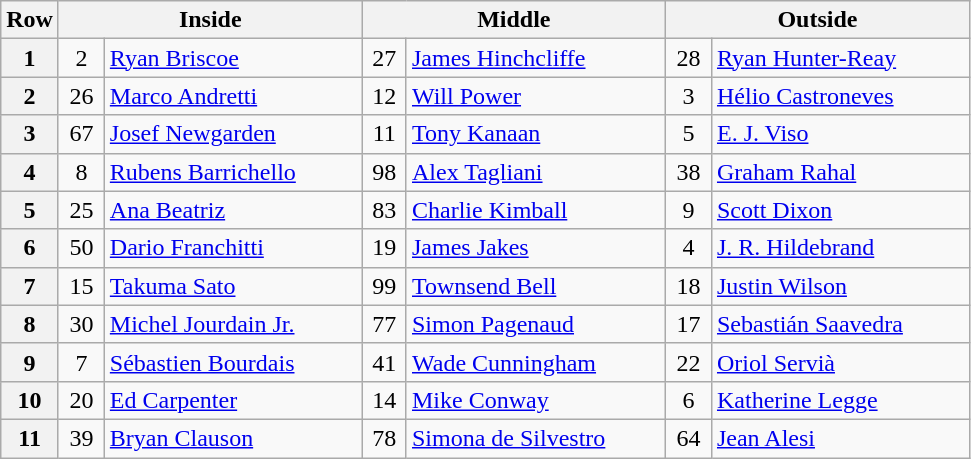<table class="wikitable">
<tr>
<th>Row</th>
<th colspan=2 width="195">Inside</th>
<th colspan=2 width="195">Middle</th>
<th colspan=2 width="195">Outside</th>
</tr>
<tr>
<th>1</th>
<td style="text-align:center">2</td>
<td> <a href='#'>Ryan Briscoe</a></td>
<td style="text-align:center">27</td>
<td> <a href='#'>James Hinchcliffe</a></td>
<td style="text-align:center">28</td>
<td> <a href='#'>Ryan Hunter-Reay</a></td>
</tr>
<tr>
<th>2</th>
<td style="text-align:center">26</td>
<td> <a href='#'>Marco Andretti</a></td>
<td style="text-align:center">12</td>
<td> <a href='#'>Will Power</a></td>
<td style="text-align:center">3</td>
<td> <a href='#'>Hélio Castroneves</a> <strong></strong></td>
</tr>
<tr>
<th>3</th>
<td style="text-align:center">67</td>
<td> <a href='#'>Josef Newgarden</a> <strong></strong></td>
<td style="text-align:center">11</td>
<td> <a href='#'>Tony Kanaan</a></td>
<td style="text-align:center">5</td>
<td> <a href='#'>E. J. Viso</a></td>
</tr>
<tr>
<th>4</th>
<td style="text-align:center">8</td>
<td> <a href='#'>Rubens Barrichello</a> <strong></strong></td>
<td style="text-align:center">98</td>
<td> <a href='#'>Alex Tagliani</a></td>
<td style="text-align:center">38</td>
<td> <a href='#'>Graham Rahal</a></td>
</tr>
<tr>
<th>5</th>
<td style="text-align:center">25</td>
<td> <a href='#'>Ana Beatriz</a></td>
<td style="text-align:center">83</td>
<td> <a href='#'>Charlie Kimball</a></td>
<td style="text-align:center">9</td>
<td> <a href='#'>Scott Dixon</a> <strong></strong></td>
</tr>
<tr>
<th>6</th>
<td style="text-align:center">50</td>
<td> <a href='#'>Dario Franchitti</a> <strong></strong></td>
<td style="text-align:center">19</td>
<td> <a href='#'>James Jakes</a> <strong></strong></td>
<td style="text-align:center">4</td>
<td> <a href='#'>J. R. Hildebrand</a></td>
</tr>
<tr>
<th>7</th>
<td style="text-align:center">15</td>
<td> <a href='#'>Takuma Sato</a></td>
<td style="text-align:center">99</td>
<td> <a href='#'>Townsend Bell</a></td>
<td style="text-align:center">18</td>
<td> <a href='#'>Justin Wilson</a></td>
</tr>
<tr>
<th>8</th>
<td style="text-align:center">30</td>
<td> <a href='#'>Michel Jourdain Jr.</a></td>
<td style="text-align:center">77</td>
<td> <a href='#'>Simon Pagenaud</a> <strong></strong></td>
<td style="text-align:center">17</td>
<td> <a href='#'>Sebastián Saavedra</a></td>
</tr>
<tr>
<th>9</th>
<td style="text-align:center">7</td>
<td> <a href='#'>Sébastien Bourdais</a></td>
<td style="text-align:center">41</td>
<td> <a href='#'>Wade Cunningham</a> <strong></strong></td>
<td style="text-align:center">22</td>
<td> <a href='#'>Oriol Servià</a></td>
</tr>
<tr>
<th>10</th>
<td style="text-align:center">20</td>
<td> <a href='#'>Ed Carpenter</a></td>
<td style="text-align:center">14</td>
<td> <a href='#'>Mike Conway</a></td>
<td style="text-align:center">6</td>
<td> <a href='#'>Katherine Legge</a> <strong></strong></td>
</tr>
<tr>
<th>11</th>
<td style="text-align:center">39</td>
<td> <a href='#'>Bryan Clauson</a> <strong></strong></td>
<td style="text-align:center">78</td>
<td> <a href='#'>Simona de Silvestro</a></td>
<td style="text-align:center">64</td>
<td> <a href='#'>Jean Alesi</a> <strong></strong></td>
</tr>
</table>
